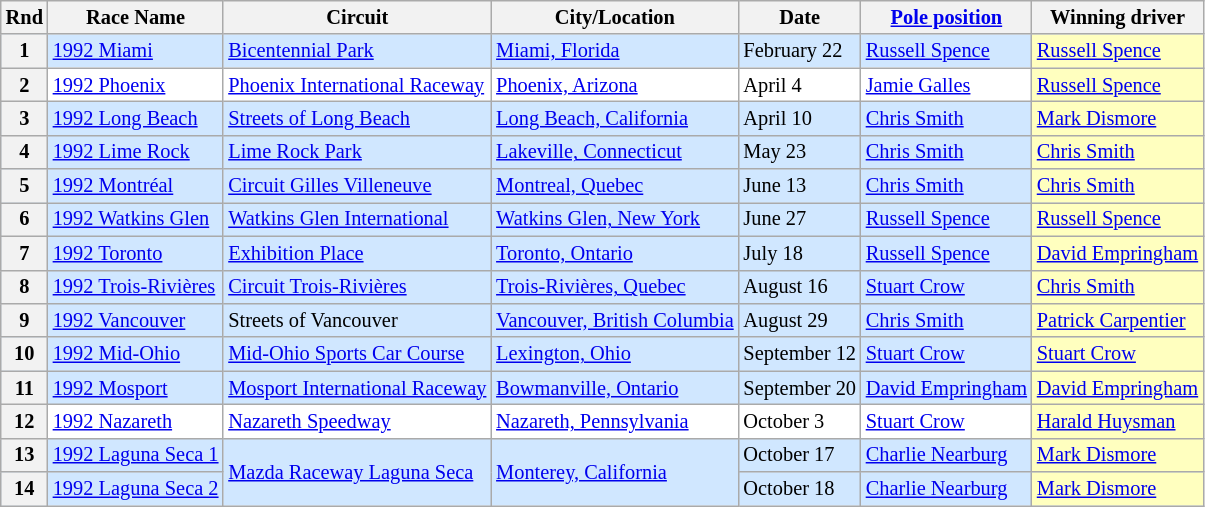<table class="wikitable" style="font-size: 85%;">
<tr>
<th>Rnd</th>
<th>Race Name</th>
<th>Circuit</th>
<th>City/Location</th>
<th>Date</th>
<th><a href='#'>Pole position</a></th>
<th>Winning driver</th>
</tr>
<tr style="background:#D0E7FF;">
<th>1</th>
<td> <a href='#'>1992 Miami</a></td>
<td><a href='#'>Bicentennial Park</a></td>
<td><a href='#'>Miami, Florida</a></td>
<td>February 22</td>
<td> <a href='#'>Russell Spence</a></td>
<td style="background:#FFFFBF;"> <a href='#'>Russell Spence</a></td>
</tr>
<tr style="background:#FFFFFF;">
<th>2</th>
<td> <a href='#'>1992 Phoenix</a></td>
<td><a href='#'>Phoenix International Raceway</a></td>
<td><a href='#'>Phoenix, Arizona</a></td>
<td>April 4</td>
<td> <a href='#'>Jamie Galles</a></td>
<td style="background:#FFFFBF;"> <a href='#'>Russell Spence</a></td>
</tr>
<tr style="background:#D0E7FF;">
<th>3</th>
<td> <a href='#'>1992 Long Beach</a></td>
<td><a href='#'>Streets of Long Beach</a></td>
<td><a href='#'>Long Beach, California</a></td>
<td>April 10</td>
<td> <a href='#'>Chris Smith</a></td>
<td style="background:#FFFFBF;"> <a href='#'>Mark Dismore</a></td>
</tr>
<tr style="background:#D0E7FF;">
<th>4</th>
<td> <a href='#'>1992 Lime Rock</a></td>
<td><a href='#'>Lime Rock Park</a></td>
<td><a href='#'>Lakeville, Connecticut</a></td>
<td>May 23</td>
<td> <a href='#'>Chris Smith</a></td>
<td style="background:#FFFFBF;"> <a href='#'>Chris Smith</a></td>
</tr>
<tr style="background:#D0E7FF;">
<th>5</th>
<td> <a href='#'>1992 Montréal</a></td>
<td><a href='#'>Circuit Gilles Villeneuve</a></td>
<td><a href='#'>Montreal, Quebec</a></td>
<td>June 13</td>
<td> <a href='#'>Chris Smith</a></td>
<td style="background:#FFFFBF;"> <a href='#'>Chris Smith</a></td>
</tr>
<tr style="background:#D0E7FF;">
<th>6</th>
<td> <a href='#'>1992 Watkins Glen</a></td>
<td><a href='#'>Watkins Glen International</a></td>
<td><a href='#'>Watkins Glen, New York</a></td>
<td>June 27</td>
<td> <a href='#'>Russell Spence</a></td>
<td style="background:#FFFFBF;"> <a href='#'>Russell Spence</a></td>
</tr>
<tr style="background:#D0E7FF;">
<th>7</th>
<td> <a href='#'>1992 Toronto</a></td>
<td><a href='#'>Exhibition Place</a></td>
<td><a href='#'>Toronto, Ontario</a></td>
<td>July 18</td>
<td> <a href='#'>Russell Spence</a></td>
<td style="background:#FFFFBF;"> <a href='#'>David Empringham</a></td>
</tr>
<tr style="background:#D0E7FF;">
<th>8</th>
<td> <a href='#'>1992 Trois-Rivières</a></td>
<td><a href='#'>Circuit Trois-Rivières</a></td>
<td><a href='#'>Trois-Rivières, Quebec</a></td>
<td>August 16</td>
<td> <a href='#'>Stuart Crow</a></td>
<td style="background:#FFFFBF;"> <a href='#'>Chris Smith</a></td>
</tr>
<tr style="background:#D0E7FF;">
<th>9</th>
<td> <a href='#'>1992 Vancouver</a></td>
<td>Streets of Vancouver</td>
<td><a href='#'>Vancouver, British Columbia</a></td>
<td>August 29</td>
<td> <a href='#'>Chris Smith</a></td>
<td style="background:#FFFFBF;"> <a href='#'>Patrick Carpentier</a></td>
</tr>
<tr style="background:#D0E7FF;">
<th>10</th>
<td> <a href='#'>1992 Mid-Ohio</a></td>
<td><a href='#'>Mid-Ohio Sports Car Course</a></td>
<td><a href='#'>Lexington, Ohio</a></td>
<td>September 12</td>
<td> <a href='#'>Stuart Crow</a></td>
<td style="background:#FFFFBF;"> <a href='#'>Stuart Crow</a></td>
</tr>
<tr style="background:#D0E7FF;">
<th>11</th>
<td> <a href='#'>1992 Mosport</a></td>
<td><a href='#'>Mosport International Raceway</a></td>
<td><a href='#'>Bowmanville, Ontario</a></td>
<td>September 20</td>
<td> <a href='#'>David Empringham</a></td>
<td style="background:#FFFFBF;"> <a href='#'>David Empringham</a></td>
</tr>
<tr style="background:#FFFFFF;">
<th>12</th>
<td> <a href='#'>1992 Nazareth</a></td>
<td><a href='#'>Nazareth Speedway</a></td>
<td><a href='#'>Nazareth, Pennsylvania</a></td>
<td>October 3</td>
<td> <a href='#'>Stuart Crow</a></td>
<td style="background:#FFFFBF;"> <a href='#'>Harald Huysman</a></td>
</tr>
<tr style="background:#D0E7FF;">
<th>13</th>
<td> <a href='#'>1992 Laguna Seca 1</a></td>
<td rowspan="2"><a href='#'>Mazda Raceway Laguna Seca</a></td>
<td rowspan="2"><a href='#'>Monterey, California</a></td>
<td>October 17</td>
<td> <a href='#'>Charlie Nearburg</a></td>
<td style="background:#FFFFBF;"> <a href='#'>Mark Dismore</a></td>
</tr>
<tr style="background:#D0E7FF;">
<th>14</th>
<td> <a href='#'>1992 Laguna Seca 2</a></td>
<td>October 18</td>
<td> <a href='#'>Charlie Nearburg</a></td>
<td style="background:#FFFFBF;"> <a href='#'>Mark Dismore</a></td>
</tr>
</table>
